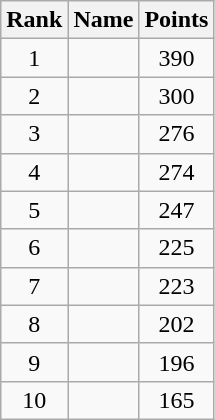<table class="wikitable">
<tr>
<th>Rank</th>
<th>Name</th>
<th>Points</th>
</tr>
<tr>
<td align=center>1</td>
<td></td>
<td align=center>390</td>
</tr>
<tr>
<td align=center>2</td>
<td></td>
<td align=center>300</td>
</tr>
<tr>
<td align=center>3</td>
<td></td>
<td align=center>276</td>
</tr>
<tr>
<td align=center>4</td>
<td></td>
<td align=center>274</td>
</tr>
<tr>
<td align=center>5</td>
<td></td>
<td align=center>247</td>
</tr>
<tr>
<td align=center>6</td>
<td></td>
<td align=center>225</td>
</tr>
<tr>
<td align=center>7</td>
<td></td>
<td align=center>223</td>
</tr>
<tr>
<td align=center>8</td>
<td></td>
<td align=center>202</td>
</tr>
<tr>
<td align=center>9</td>
<td></td>
<td align=center>196</td>
</tr>
<tr>
<td align=center>10</td>
<td></td>
<td align=center>165</td>
</tr>
</table>
